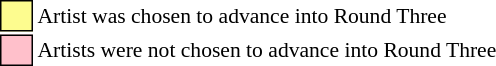<table class="toccolours" style="font-size: 90%; white-space: nowrap">
<tr>
<td style="background:#fdfc8f; border:1px solid black">     </td>
<td>Artist was chosen to advance into Round Three</td>
</tr>
<tr>
<td style="background:pink; border:1px solid black">     </td>
<td>Artists were not chosen to advance into Round Three</td>
</tr>
<tr>
</tr>
</table>
